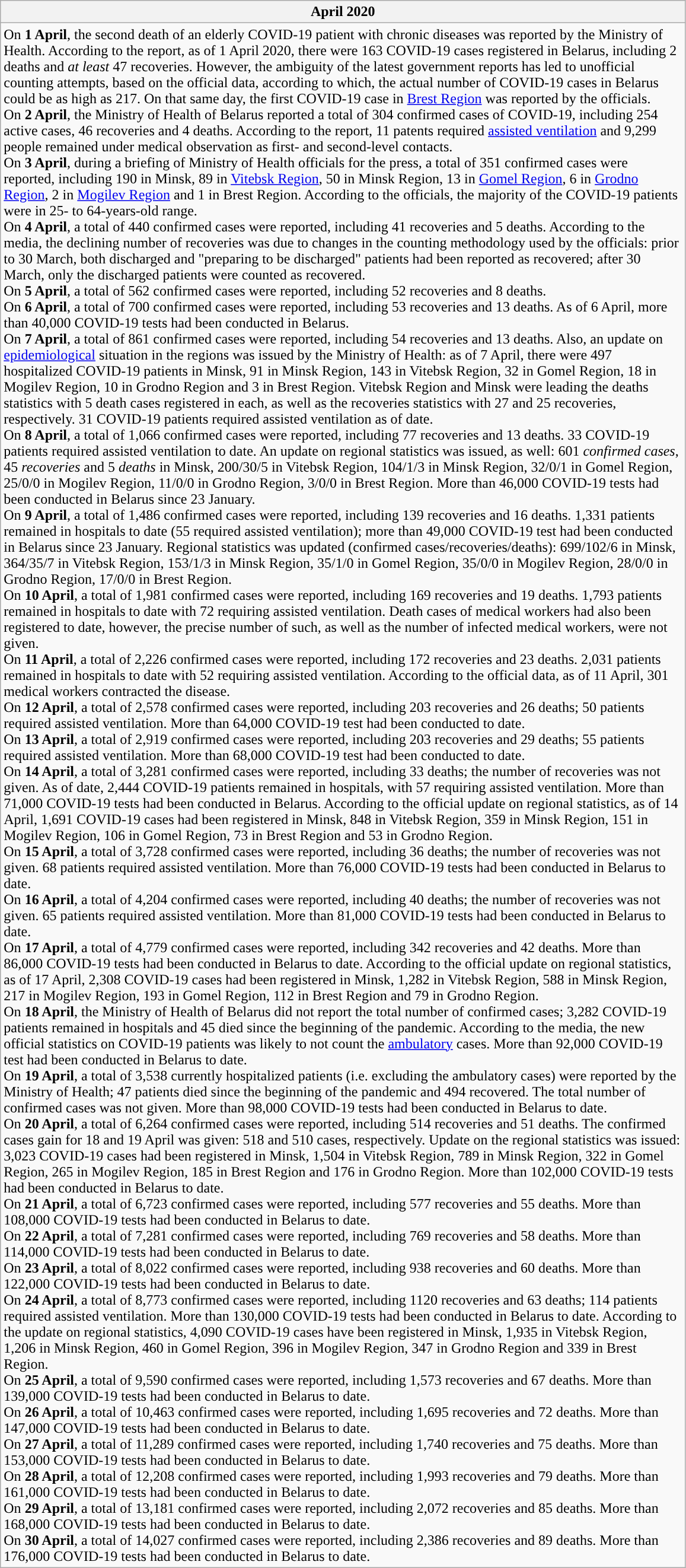<table class="wikitable mw-collapsible mw-collapsed" style="width: 61%">
<tr>
<th>April 2020</th>
</tr>
<tr>
<td>On <strong>1 April</strong>, the second death of an elderly COVID-19 patient with chronic diseases was reported by the Ministry of Health. According to the report, as of 1 April 2020, there were 163 COVID-19 cases registered in Belarus, including 2 deaths and <em>at least</em> 47 recoveries. However, the ambiguity of the latest government reports has led to unofficial counting attempts, based on the official data, according to which, the actual number of COVID-19 cases in Belarus could be as high as 217. On that same day, the first COVID-19 case in <a href='#'>Brest Region</a> was reported by the officials.<br>On <strong>2 April</strong>, the Ministry of Health of Belarus reported a total of 304 confirmed cases of COVID-19, including 254 active cases, 46 recoveries and 4 deaths. According to the report, 11 patents required <a href='#'>assisted ventilation</a> and 9,299 people remained under medical observation as first- and second-level contacts.<br>On <strong>3 April</strong>, during a briefing of Ministry of Health officials for the press, a total of 351 confirmed cases were reported, including 190 in Minsk, 89 in <a href='#'>Vitebsk Region</a>, 50 in Minsk Region, 13 in <a href='#'>Gomel Region</a>, 6 in <a href='#'>Grodno Region</a>, 2 in <a href='#'>Mogilev Region</a> and 1 in Brest Region. According to the officials, the majority of the COVID-19 patients were in 25- to 64-years-old range.<br>On <strong>4 April</strong>, a total of 440 confirmed cases were reported, including 41 recoveries and 5 deaths. According to the media, the declining number of recoveries was due to changes in the counting methodology used by the officials: prior to 30 March, both discharged and "preparing to be discharged" patients had been reported as recovered; after 30 March, only the discharged patients were counted as recovered.<br>On <strong>5 April</strong>, a total of 562 confirmed cases were reported, including 52 recoveries and 8 deaths.<br>On <strong>6 April</strong>, a total of 700 confirmed cases were reported, including 53 recoveries and 13 deaths. As of 6 April, more than 40,000 COVID-19 tests had been conducted in Belarus.<br>On <strong>7 April</strong>, a total of 861 confirmed cases were reported, including 54 recoveries and 13 deaths. Also, an update on <a href='#'>epidemiological</a> situation in the regions was issued by the Ministry of Health: as of 7 April, there were 497 hospitalized COVID-19 patients in Minsk, 91 in Minsk Region, 143 in Vitebsk Region, 32 in Gomel Region, 18 in Mogilev Region, 10 in Grodno Region and 3 in Brest Region. Vitebsk Region and Minsk were leading the deaths statistics with 5 death cases registered in each, as well as the recoveries statistics with 27 and 25 recoveries, respectively. 31 COVID-19 patients required assisted ventilation as of date.<br>On <strong>8 April</strong>, a total of 1,066 confirmed cases were reported, including 77 recoveries and 13 deaths. 33 COVID-19 patients required assisted ventilation to date. An update on regional statistics was issued, as well: 601 <em>confirmed cases</em>, 45 <em>recoveries</em> and 5 <em>deaths</em> in Minsk, 200/30/5 in Vitebsk Region, 104/1/3 in Minsk Region, 32/0/1 in Gomel Region, 25/0/0 in Mogilev Region, 11/0/0 in Grodno Region, 3/0/0 in Brest Region. More than 46,000 COVID-19 tests had been conducted in Belarus since 23 January.<br>On <strong>9 April</strong>, a total of 1,486 confirmed cases were reported, including 139 recoveries and 16 deaths. 1,331 patients remained in hospitals to date (55 required assisted ventilation); more than 49,000 COVID-19 test had been conducted in Belarus since 23 January. Regional statistics was updated (confirmed cases/recoveries/deaths): 699/102/6 in Minsk, 364/35/7 in Vitebsk Region, 153/1/3 in Minsk Region, 35/1/0 in Gomel Region, 35/0/0 in Mogilev Region, 28/0/0 in Grodno Region, 17/0/0 in Brest Region.<br>On <strong>10 April</strong>, a total of 1,981 confirmed cases were reported, including 169 recoveries and 19 deaths. 1,793 patients remained in hospitals to date with 72 requiring assisted ventilation. Death cases of medical workers had also been registered to date, however, the precise number of such, as well as the number of infected medical workers, were not given.<br>On <strong>11 April</strong>, a total of 2,226 confirmed cases were reported, including 172 recoveries and 23 deaths. 2,031 patients remained in hospitals to date with 52 requiring assisted ventilation. According to the official data, as of 11 April, 301 medical workers contracted the disease.<br>On <strong>12 April</strong>, a total of 2,578 confirmed cases were reported, including 203 recoveries and 26 deaths; 50 patients required assisted ventilation. More than 64,000 COVID-19 test had been conducted to date.<br>On <strong>13 April</strong>, a total of 2,919 confirmed cases were reported, including 203 recoveries and 29 deaths; 55 patients required assisted ventilation. More than 68,000 COVID-19 test had been conducted to date.<br>On <strong>14 April</strong>, a total of 3,281 confirmed cases were reported, including 33 deaths; the number of recoveries was not given. As of date, 2,444 COVID-19 patients remained in hospitals, with 57 requiring assisted ventilation. More than 71,000 COVID-19 tests had been conducted in Belarus. According to the official update on regional statistics, as of 14 April, 1,691 COVID-19 cases had been registered in Minsk, 848 in Vitebsk Region, 359 in Minsk Region, 151 in Mogilev Region, 106 in Gomel Region, 73 in Brest Region and 53 in Grodno Region.<br>On <strong>15 April</strong>, a total of 3,728 confirmed cases were reported, including 36 deaths; the number of recoveries was not given. 68 patients required assisted ventilation. More than 76,000 COVID-19 tests had been conducted in Belarus to date.<br>On <strong>16 April</strong>, a total of 4,204 confirmed cases were reported, including 40 deaths; the number of recoveries was not given. 65 patients required assisted ventilation. More than 81,000 COVID-19 tests had been conducted in Belarus to date.<br>On <strong>17 April</strong>, a total of 4,779 confirmed cases were reported, including 342 recoveries and 42 deaths. More than 86,000 COVID-19 tests had been conducted in Belarus to date. According to the official update on regional statistics, as of 17 April, 2,308 COVID-19 cases had been registered in Minsk, 1,282 in Vitebsk Region, 588 in Minsk Region, 217 in Mogilev Region, 193 in Gomel Region, 112 in Brest Region and 79 in Grodno Region.<br>On <strong>18 April</strong>, the Ministry of Health of Belarus did not report the total number of confirmed cases; 3,282 COVID-19 patients remained in hospitals and 45 died since the beginning of the pandemic. According to the media, the new official statistics on COVID-19 patients was likely to not count the <a href='#'>ambulatory</a> cases. More than 92,000 COVID-19 test had been conducted in Belarus to date.<br>On <strong>19 April</strong>, a total of 3,538 currently hospitalized patients (i.e. excluding the ambulatory cases) were reported by the Ministry of Health; 47 patients died since the beginning of the pandemic and 494 recovered. The total number of confirmed cases was not given. More than 98,000 COVID-19 tests had been conducted in Belarus to date.<br>On <strong>20 April</strong>, a total of 6,264 confirmed cases were reported, including 514 recoveries and 51 deaths. The confirmed cases gain for 18 and 19 April was given: 518 and 510 cases, respectively. Update on the regional statistics was issued: 3,023 COVID-19 cases had been registered in Minsk, 1,504 in Vitebsk Region, 789 in Minsk Region, 322 in Gomel Region, 265 in Mogilev Region, 185 in Brest Region and 176 in Grodno Region. More than 102,000 COVID-19 tests had been conducted in Belarus to date.<br>On <strong>21 April</strong>, a total of 6,723 confirmed cases were reported, including 577 recoveries and 55 deaths. More than 108,000 COVID-19 tests had been conducted in Belarus to date.<br>On <strong>22 April</strong>, a total of 7,281 confirmed cases were reported, including 769 recoveries and 58 deaths. More than 114,000 COVID-19 tests had been conducted in Belarus to date.<br>On <strong>23 April</strong>, a total of 8,022 confirmed cases were reported, including 938 recoveries and 60 deaths. More than 122,000 COVID-19 tests had been conducted in Belarus to date.<br>On <strong>24 April</strong>, a total of 8,773 confirmed cases were reported, including 1120 recoveries and 63 deaths; 114 patients required assisted ventilation. More than 130,000 COVID-19 tests had been conducted in Belarus to date. According to the update on regional statistics, 4,090 COVID-19 cases have been registered in Minsk, 1,935 in Vitebsk Region, 1,206 in Minsk Region, 460 in Gomel Region, 396 in Mogilev Region, 347 in Grodno Region and 339 in Brest Region.<br>On <strong>25 April</strong>, a total of 9,590 confirmed cases were reported, including 1,573 recoveries and 67 deaths. More than 139,000 COVID-19 tests had been conducted in Belarus to date.<br>On <strong>26 April</strong>, a total of 10,463 confirmed cases were reported, including 1,695 recoveries and 72 deaths. More than 147,000 COVID-19 tests had been conducted in Belarus to date.<br>On <strong>27 April</strong>, a total of 11,289 confirmed cases were reported, including 1,740 recoveries and 75 deaths. More than 153,000 COVID-19 tests had been conducted in Belarus to date.<br>On <strong>28 April</strong>, a total of 12,208 confirmed cases were reported, including 1,993 recoveries and 79 deaths. More than 161,000 COVID-19 tests had been conducted in Belarus to date.<br>On <strong>29 April</strong>, a total of 13,181 confirmed cases were reported, including 2,072 recoveries and 85 deaths. More than 168,000 COVID-19 tests had been conducted in Belarus to date.<br>On <strong>30 April</strong>, a total of 14,027 confirmed cases were reported, including 2,386 recoveries and 89 deaths. More than 176,000 COVID-19 tests had been conducted in Belarus to date.</td>
</tr>
</table>
